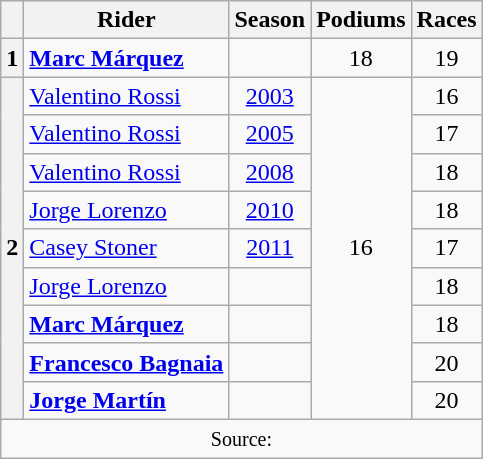<table class="wikitable" style="text-align:center">
<tr>
<th></th>
<th>Rider</th>
<th>Season</th>
<th>Podiums</th>
<th>Races</th>
</tr>
<tr>
<th>1</th>
<td align=left> <strong><a href='#'>Marc Márquez</a></strong></td>
<td></td>
<td>18</td>
<td>19</td>
</tr>
<tr>
<th rowspan=9>2</th>
<td align=left> <a href='#'>Valentino Rossi</a></td>
<td><a href='#'>2003</a></td>
<td rowspan=9>16</td>
<td>16</td>
</tr>
<tr>
<td align=left> <a href='#'>Valentino Rossi</a></td>
<td><a href='#'>2005</a></td>
<td>17</td>
</tr>
<tr>
<td align=left> <a href='#'>Valentino Rossi</a></td>
<td><a href='#'>2008</a></td>
<td>18</td>
</tr>
<tr>
<td align=left> <a href='#'>Jorge Lorenzo</a></td>
<td><a href='#'>2010</a></td>
<td>18</td>
</tr>
<tr>
<td align=left> <a href='#'>Casey Stoner</a></td>
<td><a href='#'>2011</a></td>
<td>17</td>
</tr>
<tr>
<td align=left> <a href='#'>Jorge Lorenzo</a></td>
<td></td>
<td>18</td>
</tr>
<tr>
<td align=left> <strong><a href='#'>Marc Márquez</a></strong></td>
<td></td>
<td>18</td>
</tr>
<tr>
<td align=left> <strong><a href='#'>Francesco Bagnaia</a></strong></td>
<td></td>
<td>20</td>
</tr>
<tr>
<td align=left> <strong><a href='#'>Jorge Martín</a></strong></td>
<td></td>
<td>20</td>
</tr>
<tr>
<td colspan=6><small>Source:</small></td>
</tr>
</table>
